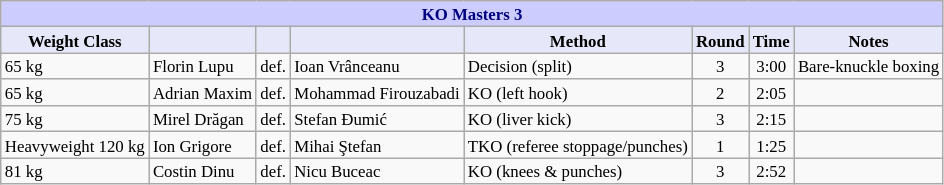<table class="wikitable" style="font-size: 70%;">
<tr>
<th colspan="8" style="background-color: #ccf; color: #000080; text-align: center;"><strong>KO Masters 3</strong></th>
</tr>
<tr>
<th colspan="1" style="background-color: #E6E8FA; color: #000000; text-align: center;">Weight Class</th>
<th colspan="1" style="background-color: #E6E8FA; color: #000000; text-align: center;"></th>
<th colspan="1" style="background-color: #E6E8FA; color: #000000; text-align: center;"></th>
<th colspan="1" style="background-color: #E6E8FA; color: #000000; text-align: center;"></th>
<th colspan="1" style="background-color: #E6E8FA; color: #000000; text-align: center;">Method</th>
<th colspan="1" style="background-color: #E6E8FA; color: #000000; text-align: center;">Round</th>
<th colspan="1" style="background-color: #E6E8FA; color: #000000; text-align: center;">Time</th>
<th colspan="1" style="background-color: #E6E8FA; color: #000000; text-align: center;">Notes</th>
</tr>
<tr>
<td>65 kg</td>
<td> Florin Lupu</td>
<td align=center>def.</td>
<td> Ioan Vrânceanu</td>
<td>Decision (split)</td>
<td align=center>3</td>
<td align=center>3:00</td>
<td>Bare-knuckle boxing</td>
</tr>
<tr>
<td>65 kg</td>
<td> Adrian Maxim</td>
<td align=center>def.</td>
<td> Mohammad Firouzabadi</td>
<td>KO (left hook)</td>
<td align=center>2</td>
<td align=center>2:05</td>
<td></td>
</tr>
<tr>
<td>75 kg</td>
<td> Mirel Drăgan</td>
<td align=center>def.</td>
<td> Stefan Đumić</td>
<td>KO (liver kick)</td>
<td align=center>3</td>
<td align=center>2:15</td>
<td></td>
</tr>
<tr>
<td>Heavyweight 120 kg</td>
<td> Ion Grigore</td>
<td align=center>def.</td>
<td> Mihai Ştefan</td>
<td>TKO (referee stoppage/punches)</td>
<td align=center>1</td>
<td align=center>1:25</td>
<td></td>
</tr>
<tr>
<td>81 kg</td>
<td> Costin Dinu</td>
<td align=center>def.</td>
<td> Nicu Buceac</td>
<td>KO (knees & punches)</td>
<td align=center>3</td>
<td align=center>2:52</td>
<td></td>
</tr>
</table>
